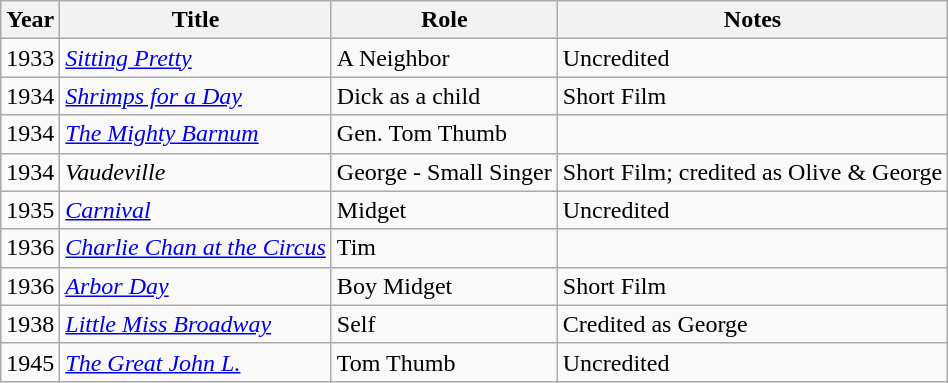<table class="wikitable sortable">
<tr>
<th>Year</th>
<th>Title</th>
<th>Role</th>
<th>Notes</th>
</tr>
<tr>
<td>1933</td>
<td><em><a href='#'>Sitting Pretty</a></em></td>
<td>A Neighbor</td>
<td>Uncredited</td>
</tr>
<tr>
<td>1934</td>
<td><em><a href='#'>Shrimps for a Day</a></em></td>
<td>Dick as a child</td>
<td>Short Film</td>
</tr>
<tr>
<td>1934</td>
<td><em><a href='#'>The Mighty Barnum</a></em></td>
<td>Gen. Tom Thumb</td>
<td></td>
</tr>
<tr>
<td>1934</td>
<td><em>Vaudeville</em></td>
<td>George - Small Singer</td>
<td>Short Film; credited as Olive & George</td>
</tr>
<tr>
<td>1935</td>
<td><em><a href='#'>Carnival</a></em></td>
<td>Midget</td>
<td>Uncredited</td>
</tr>
<tr>
<td>1936</td>
<td><em><a href='#'>Charlie Chan at the Circus</a></em></td>
<td>Tim</td>
<td></td>
</tr>
<tr>
<td>1936</td>
<td><em><a href='#'>Arbor Day</a></em></td>
<td>Boy Midget</td>
<td>Short Film</td>
</tr>
<tr>
<td>1938</td>
<td><em><a href='#'>Little Miss Broadway</a></em></td>
<td>Self</td>
<td>Credited as George</td>
</tr>
<tr>
<td>1945</td>
<td><em><a href='#'>The Great John L.</a></em></td>
<td>Tom Thumb</td>
<td>Uncredited</td>
</tr>
</table>
